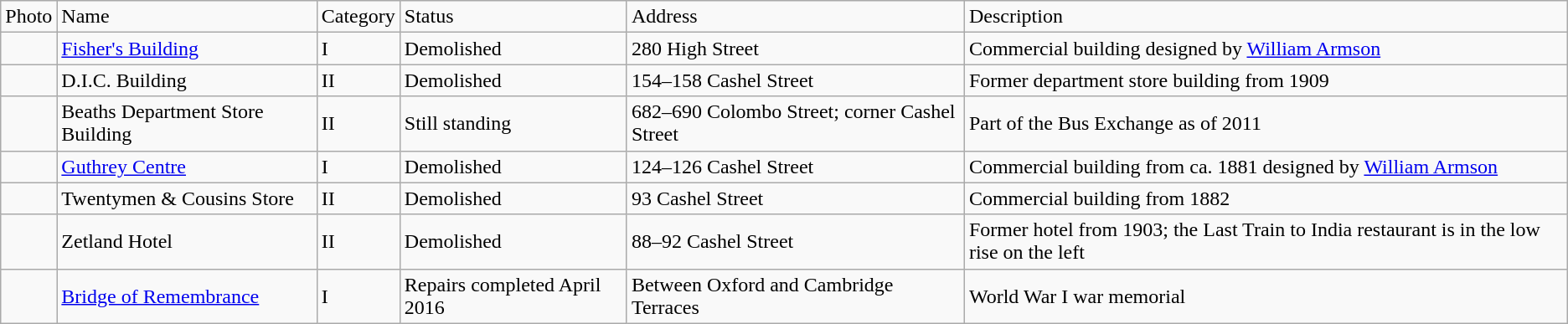<table class=wikitable>
<tr>
<td>Photo</td>
<td>Name</td>
<td>Category</td>
<td>Status</td>
<td>Address</td>
<td>Description</td>
</tr>
<tr>
<td></td>
<td><a href='#'>Fisher's Building</a></td>
<td>I</td>
<td>Demolished</td>
<td>280 High Street</td>
<td>Commercial building designed by <a href='#'>William Armson</a></td>
</tr>
<tr>
<td></td>
<td>D.I.C. Building</td>
<td>II</td>
<td>Demolished</td>
<td>154–158 Cashel Street</td>
<td>Former department store building from 1909</td>
</tr>
<tr>
<td></td>
<td>Beaths Department Store Building</td>
<td>II</td>
<td>Still standing</td>
<td>682–690 Colombo Street; corner Cashel Street</td>
<td>Part of the Bus Exchange as of 2011</td>
</tr>
<tr>
<td></td>
<td><a href='#'>Guthrey Centre</a></td>
<td>I</td>
<td>Demolished</td>
<td>124–126 Cashel Street</td>
<td>Commercial building from ca. 1881 designed by <a href='#'>William Armson</a></td>
</tr>
<tr>
<td></td>
<td>Twentymen & Cousins Store</td>
<td>II</td>
<td>Demolished</td>
<td>93 Cashel Street</td>
<td>Commercial building from 1882</td>
</tr>
<tr>
<td></td>
<td>Zetland Hotel</td>
<td>II</td>
<td>Demolished</td>
<td>88–92 Cashel Street</td>
<td>Former hotel from 1903; the Last Train to India restaurant is in the low rise on the left</td>
</tr>
<tr>
<td></td>
<td><a href='#'>Bridge of Remembrance</a></td>
<td>I</td>
<td>Repairs completed April 2016</td>
<td>Between Oxford and Cambridge Terraces</td>
<td>World War I war memorial</td>
</tr>
</table>
